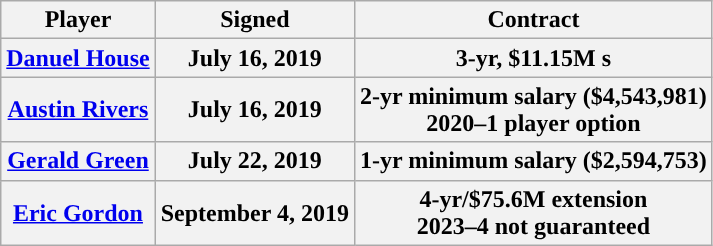<table class="wikitable sortable sortable">
<tr>
<th>Player</th>
<th>Signed</th>
<th>Contract</th>
</tr>
<tr>
<th><a href='#'>Danuel House</a></th>
<th>July 16, 2019</th>
<th>3-yr, $11.15M s</th>
</tr>
<tr>
<th><a href='#'>Austin Rivers</a></th>
<th>July 16, 2019</th>
<th>2-yr minimum salary ($4,543,981)<br>2020–1 player option</th>
</tr>
<tr>
<th><a href='#'>Gerald Green</a></th>
<th>July 22, 2019</th>
<th>1-yr minimum salary ($2,594,753)</th>
</tr>
<tr>
<th><a href='#'>Eric Gordon</a></th>
<th>September 4, 2019</th>
<th>4-yr/$75.6M extension<br>2023–4 not guaranteed</th>
</tr>
</table>
